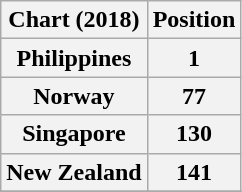<table class="wikitable sortable plainrowheaders">
<tr>
<th scope="col">Chart (2018)</th>
<th scope="col">Position</th>
</tr>
<tr>
<th>Philippines</th>
<th><strong>1</strong></th>
</tr>
<tr>
<th>Norway</th>
<th>77</th>
</tr>
<tr>
<th>Singapore</th>
<th>130</th>
</tr>
<tr>
<th>New Zealand</th>
<th>141</th>
</tr>
<tr>
</tr>
</table>
